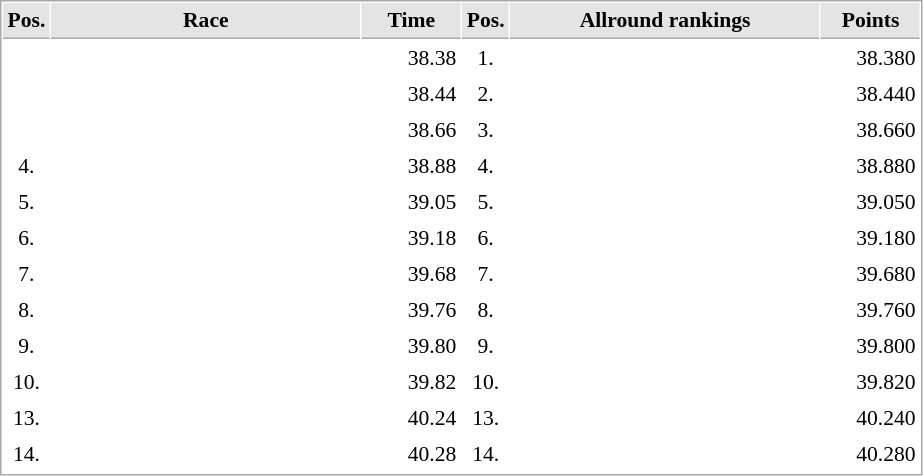<table cellspacing="1" cellpadding="3" style="border:1px solid #AAAAAA;font-size:90%">
<tr bgcolor="#E4E4E4">
<th style="border-bottom:1px solid #AAAAAA" width=10>Pos.</th>
<th style="border-bottom:1px solid #AAAAAA" width=200>Race</th>
<th style="border-bottom:1px solid #AAAAAA" width=60>Time</th>
<th style="border-bottom:1px solid #AAAAAA" width=10>Pos.</th>
<th style="border-bottom:1px solid #AAAAAA" width=200>Allround rankings</th>
<th style="border-bottom:1px solid #AAAAAA" width=60>Points</th>
</tr>
<tr>
<td align="center"></td>
<td></td>
<td align="right">38.38</td>
<td align="center">1.</td>
<td></td>
<td align="right">38.380</td>
</tr>
<tr>
<td align="center"></td>
<td></td>
<td align="right">38.44</td>
<td align="center">2.</td>
<td></td>
<td align="right">38.440</td>
</tr>
<tr>
<td align="center"></td>
<td></td>
<td align="right">38.66</td>
<td align="center">3.</td>
<td></td>
<td align="right">38.660</td>
</tr>
<tr>
<td align="center">4.</td>
<td></td>
<td align="right">38.88</td>
<td align="center">4.</td>
<td></td>
<td align="right">38.880</td>
</tr>
<tr>
<td align="center">5.</td>
<td></td>
<td align="right">39.05</td>
<td align="center">5.</td>
<td></td>
<td align="right">39.050</td>
</tr>
<tr>
<td align="center">6.</td>
<td></td>
<td align="right">39.18</td>
<td align="center">6.</td>
<td></td>
<td align="right">39.180</td>
</tr>
<tr>
<td align="center">7.</td>
<td></td>
<td align="right">39.68</td>
<td align="center">7.</td>
<td></td>
<td align="right">39.680</td>
</tr>
<tr>
<td align="center">8.</td>
<td></td>
<td align="right">39.76</td>
<td align="center">8.</td>
<td></td>
<td align="right">39.760</td>
</tr>
<tr>
<td align="center">9.</td>
<td></td>
<td align="right">39.80</td>
<td align="center">9.</td>
<td></td>
<td align="right">39.800</td>
</tr>
<tr>
<td align="center">10.</td>
<td></td>
<td align="right">39.82</td>
<td align="center">10.</td>
<td></td>
<td align="right">39.820</td>
</tr>
<tr>
<td align="center">13.</td>
<td></td>
<td align="right">40.24</td>
<td align="center">13.</td>
<td></td>
<td align="right">40.240</td>
</tr>
<tr>
<td align="center">14.</td>
<td></td>
<td align="right">40.28</td>
<td align="center">14.</td>
<td></td>
<td align="right">40.280</td>
</tr>
<tr>
</tr>
</table>
